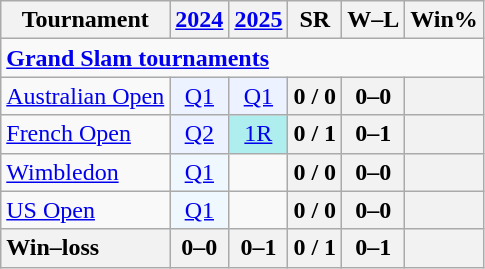<table class=wikitable style=text-align:center>
<tr>
<th>Tournament</th>
<th><a href='#'>2024</a></th>
<th><a href='#'>2025</a></th>
<th>SR</th>
<th>W–L</th>
<th>Win%</th>
</tr>
<tr>
<td colspan="12" style="text-align:left"><a href='#'><strong>Grand Slam tournaments</strong></a></td>
</tr>
<tr>
<td align=left><a href='#'>Australian Open</a></td>
<td bgcolor=ecf2ff><a href='#'>Q1</a></td>
<td bgcolor=ecf2ff><a href='#'>Q1</a></td>
<th>0 / 0</th>
<th>0–0</th>
<th></th>
</tr>
<tr>
<td align=left><a href='#'>French Open</a></td>
<td bgcolor=ecf2ff><a href='#'>Q2</a></td>
<td bgcolor=afeeee><a href='#'>1R</a></td>
<th>0 / 1</th>
<th>0–1</th>
<th></th>
</tr>
<tr>
<td align=left><a href='#'>Wimbledon</a></td>
<td bgcolor=f0f8ff><a href='#'>Q1</a></td>
<td></td>
<th>0 / 0</th>
<th>0–0</th>
<th></th>
</tr>
<tr>
<td align=left><a href='#'>US Open</a></td>
<td bgcolor=f0f8ff><a href='#'>Q1</a></td>
<td></td>
<th>0 / 0</th>
<th>0–0</th>
<th></th>
</tr>
<tr>
<th style=text-align:left><strong>Win–loss</strong></th>
<th>0–0</th>
<th>0–1</th>
<th>0 / 1</th>
<th>0–1</th>
<th></th>
</tr>
</table>
